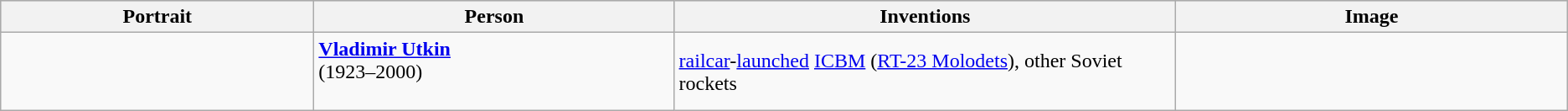<table class="wikitable">
<tr style="background:#ccc;">
<th width=20%>Portrait</th>
<th width=23%>Person</th>
<th width=32%>Inventions</th>
<th width=25%>Image</th>
</tr>
<tr>
<td align=center></td>
<td><strong><a href='#'>Vladimir Utkin</a></strong><br>(1923–2000)<br> <br> </td>
<td><a href='#'>railcar</a>-<a href='#'>launched</a> <a href='#'>ICBM</a> (<a href='#'>RT-23 Molodets</a>), other Soviet rockets</td>
<td align=center></td>
</tr>
</table>
